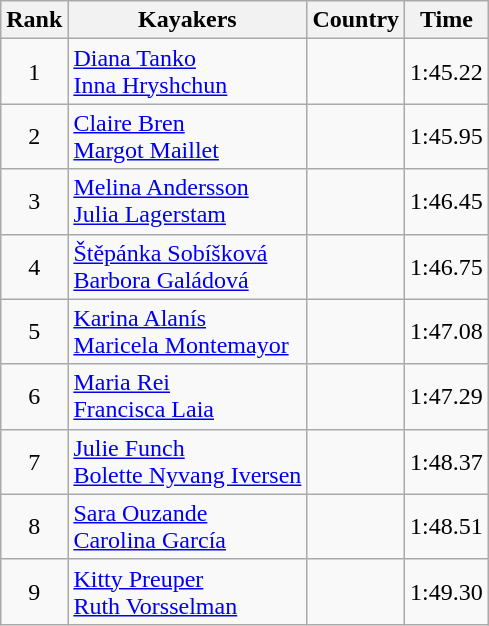<table class="wikitable" style="text-align:center">
<tr>
<th>Rank</th>
<th>Kayakers</th>
<th>Country</th>
<th>Time</th>
</tr>
<tr>
<td>1</td>
<td align="left"><a href='#'>Diana Tanko</a><br><a href='#'>Inna Hryshchun</a></td>
<td align="left"></td>
<td>1:45.22</td>
</tr>
<tr>
<td>2</td>
<td align="left"><a href='#'>Claire Bren</a><br><a href='#'>Margot Maillet</a></td>
<td align="left"></td>
<td>1:45.95</td>
</tr>
<tr>
<td>3</td>
<td align="left"><a href='#'>Melina Andersson</a><br><a href='#'>Julia Lagerstam</a></td>
<td align="left"></td>
<td>1:46.45</td>
</tr>
<tr>
<td>4</td>
<td align="left"><a href='#'>Štěpánka Sobíšková</a><br><a href='#'>Barbora Galádová</a></td>
<td align="left"></td>
<td>1:46.75</td>
</tr>
<tr>
<td>5</td>
<td align="left"><a href='#'>Karina Alanís</a><br><a href='#'>Maricela Montemayor</a></td>
<td align="left"></td>
<td>1:47.08</td>
</tr>
<tr>
<td>6</td>
<td align="left"><a href='#'>Maria Rei</a><br><a href='#'>Francisca Laia</a></td>
<td align="left"></td>
<td>1:47.29</td>
</tr>
<tr>
<td>7</td>
<td align="left"><a href='#'>Julie Funch</a><br><a href='#'>Bolette Nyvang Iversen</a></td>
<td align="left"></td>
<td>1:48.37</td>
</tr>
<tr>
<td>8</td>
<td align="left"><a href='#'>Sara Ouzande</a><br><a href='#'>Carolina García</a></td>
<td align="left"></td>
<td>1:48.51</td>
</tr>
<tr>
<td>9</td>
<td align="left"><a href='#'>Kitty Preuper</a><br><a href='#'>Ruth Vorsselman</a></td>
<td align="left"></td>
<td>1:49.30</td>
</tr>
</table>
